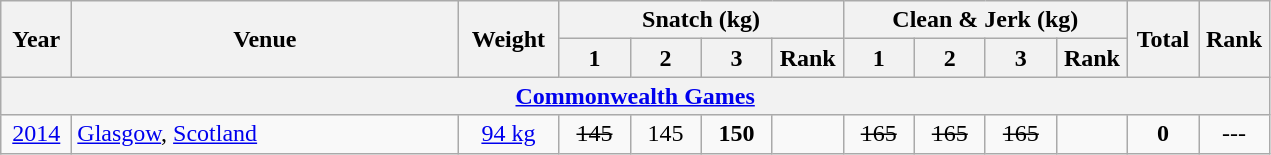<table class = "wikitable" style="text-align:center;">
<tr>
<th rowspan=2 width=40>Year</th>
<th rowspan=2 width=250>Venue</th>
<th rowspan=2 width=60>Weight</th>
<th colspan=4>Snatch (kg)</th>
<th colspan=4>Clean & Jerk (kg)</th>
<th rowspan=2 width=40>Total</th>
<th rowspan=2 width=40>Rank</th>
</tr>
<tr>
<th width=40>1</th>
<th width=40>2</th>
<th width=40>3</th>
<th width=40>Rank</th>
<th width=40>1</th>
<th width=40>2</th>
<th width=40>3</th>
<th width=40>Rank</th>
</tr>
<tr>
<th colspan=13><a href='#'>Commonwealth Games</a></th>
</tr>
<tr>
<td><a href='#'>2014</a></td>
<td align=left> <a href='#'>Glasgow</a>, <a href='#'>Scotland</a></td>
<td><a href='#'>94 kg</a></td>
<td><s>145</s></td>
<td>145</td>
<td><strong>150</strong></td>
<td></td>
<td><s>165</s></td>
<td><s>165</s></td>
<td><s>165</s></td>
<td></td>
<td><strong>0</strong></td>
<td>---</td>
</tr>
</table>
